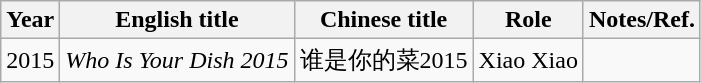<table class="wikitable">
<tr>
<th>Year</th>
<th>English title</th>
<th>Chinese title</th>
<th>Role</th>
<th>Notes/Ref.</th>
</tr>
<tr>
<td>2015</td>
<td><em>Who Is Your Dish 2015</em></td>
<td>谁是你的菜2015</td>
<td>Xiao Xiao</td>
<td></td>
</tr>
</table>
